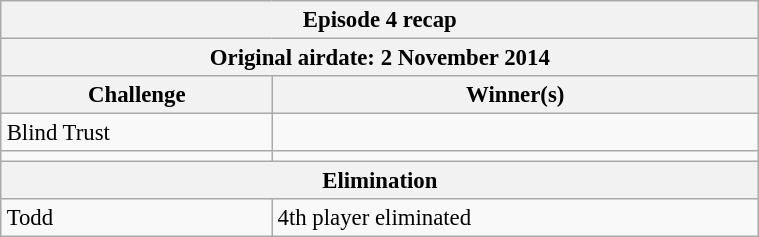<table class="wikitable" style="font-size: 95%; margin: 10px" align="right" width="40%">
<tr>
<th colspan=3>Episode 4 recap</th>
</tr>
<tr>
<th colspan=3>Original airdate: 2 November 2014</th>
</tr>
<tr>
<th>Challenge</th>
<th>Winner(s)</th>
</tr>
<tr>
<td>Blind Trust</td>
<td></td>
</tr>
<tr>
<td></td>
<td></td>
</tr>
<tr>
<th colspan=3>Elimination</th>
</tr>
<tr>
<td>Todd</td>
<td colspan=2>4th player eliminated</td>
</tr>
</table>
